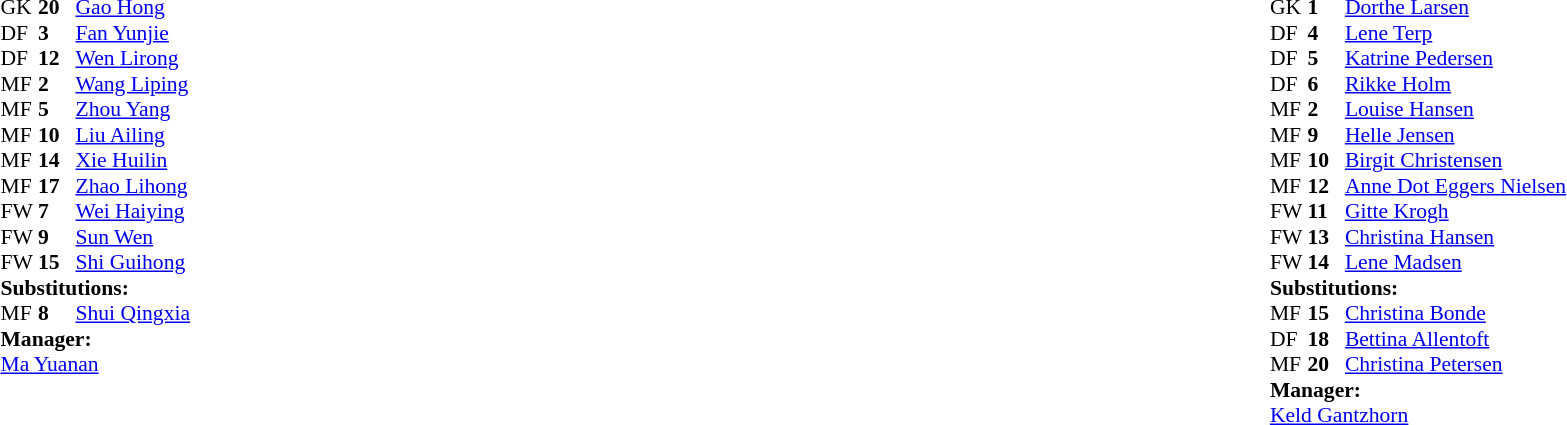<table width="100%">
<tr>
<td valign="top" width="40%"><br><table style="font-size:90%" cellspacing="0" cellpadding="0">
<tr>
<th width=25></th>
<th width=25></th>
</tr>
<tr>
<td>GK</td>
<td><strong>20</strong></td>
<td><a href='#'>Gao Hong</a></td>
</tr>
<tr>
<td>DF</td>
<td><strong>3</strong></td>
<td><a href='#'>Fan Yunjie</a></td>
</tr>
<tr>
<td>DF</td>
<td><strong>12</strong></td>
<td><a href='#'>Wen Lirong</a></td>
</tr>
<tr>
<td>MF</td>
<td><strong>2</strong></td>
<td><a href='#'>Wang Liping</a></td>
</tr>
<tr>
<td>MF</td>
<td><strong>5</strong></td>
<td><a href='#'>Zhou Yang</a></td>
</tr>
<tr>
<td>MF</td>
<td><strong>10</strong></td>
<td><a href='#'>Liu Ailing</a></td>
</tr>
<tr>
<td>MF</td>
<td><strong>14</strong></td>
<td><a href='#'>Xie Huilin</a></td>
</tr>
<tr>
<td>MF</td>
<td><strong>17</strong></td>
<td><a href='#'>Zhao Lihong</a></td>
</tr>
<tr>
<td>FW</td>
<td><strong>7</strong></td>
<td><a href='#'>Wei Haiying</a></td>
</tr>
<tr>
<td>FW</td>
<td><strong>9</strong></td>
<td><a href='#'>Sun Wen</a></td>
</tr>
<tr>
<td>FW</td>
<td><strong>15</strong></td>
<td><a href='#'>Shi Guihong</a></td>
<td></td>
<td></td>
</tr>
<tr>
<td colspan=3><strong>Substitutions:</strong></td>
</tr>
<tr>
<td>MF</td>
<td><strong>8</strong></td>
<td><a href='#'>Shui Qingxia</a></td>
<td></td>
<td></td>
</tr>
<tr>
<td colspan=3><strong>Manager:</strong></td>
</tr>
<tr>
<td colspan=3><a href='#'>Ma Yuanan</a></td>
</tr>
</table>
</td>
<td valign="top"></td>
<td valign="top" width="50%"><br><table style="font-size:90%; margin:auto" cellspacing="0" cellpadding="0">
<tr>
<th width=25></th>
<th width=25></th>
</tr>
<tr>
<td>GK</td>
<td><strong>1</strong></td>
<td><a href='#'>Dorthe Larsen</a></td>
</tr>
<tr>
<td>DF</td>
<td><strong>4</strong></td>
<td><a href='#'>Lene Terp</a></td>
</tr>
<tr>
<td>DF</td>
<td><strong>5</strong></td>
<td><a href='#'>Katrine Pedersen</a></td>
<td></td>
<td></td>
</tr>
<tr>
<td>DF</td>
<td><strong>6</strong></td>
<td><a href='#'>Rikke Holm</a></td>
</tr>
<tr>
<td>MF</td>
<td><strong>2</strong></td>
<td><a href='#'>Louise Hansen</a></td>
</tr>
<tr>
<td>MF</td>
<td><strong>9</strong></td>
<td><a href='#'>Helle Jensen</a></td>
<td></td>
<td></td>
</tr>
<tr>
<td>MF</td>
<td><strong>10</strong></td>
<td><a href='#'>Birgit Christensen</a></td>
</tr>
<tr>
<td>MF</td>
<td><strong>12</strong></td>
<td><a href='#'>Anne Dot Eggers Nielsen</a></td>
<td></td>
</tr>
<tr>
<td>FW</td>
<td><strong>11</strong></td>
<td><a href='#'>Gitte Krogh</a></td>
</tr>
<tr>
<td>FW</td>
<td><strong>13</strong></td>
<td><a href='#'>Christina Hansen</a></td>
</tr>
<tr>
<td>FW</td>
<td><strong>14</strong></td>
<td><a href='#'>Lene Madsen</a></td>
<td></td>
<td></td>
</tr>
<tr>
<td colspan=3><strong>Substitutions:</strong></td>
</tr>
<tr>
<td>MF</td>
<td><strong>15</strong></td>
<td><a href='#'>Christina Bonde</a></td>
<td></td>
<td></td>
</tr>
<tr>
<td>DF</td>
<td><strong>18</strong></td>
<td><a href='#'>Bettina Allentoft</a></td>
<td></td>
<td></td>
</tr>
<tr>
<td>MF</td>
<td><strong>20</strong></td>
<td><a href='#'>Christina Petersen</a></td>
<td></td>
<td></td>
</tr>
<tr>
<td colspan=3><strong>Manager:</strong></td>
</tr>
<tr>
<td colspan=3><a href='#'>Keld Gantzhorn</a></td>
</tr>
</table>
</td>
</tr>
</table>
